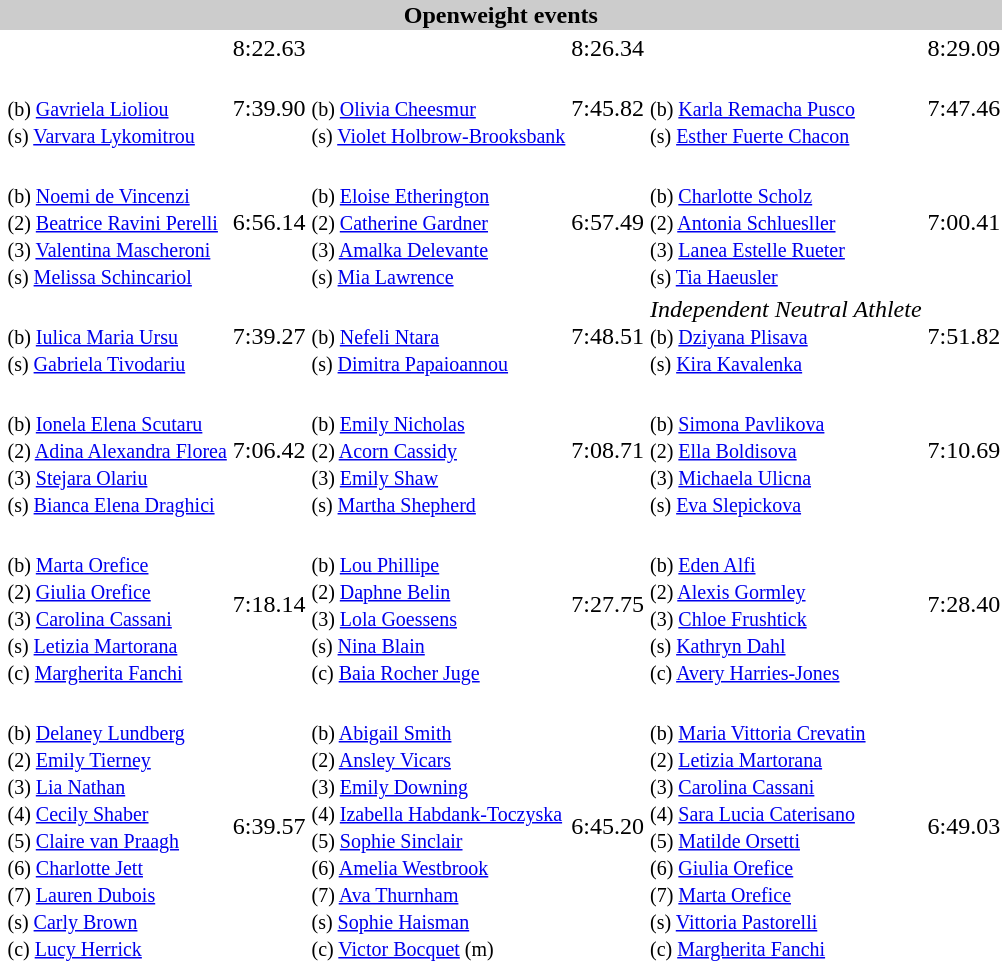<table>
<tr>
<th colspan="7" style="background-color:#CCC;">Openweight events</th>
</tr>
<tr>
<td></td>
<td></td>
<td>8:22.63</td>
<td></td>
<td>8:26.34</td>
<td></td>
<td>8:29.09</td>
</tr>
<tr>
<td></td>
<td><br><small>(b) <a href='#'>Gavriela Lioliou</a> <br>(s) <a href='#'>Varvara Lykomitrou</a></small></td>
<td>7:39.90</td>
<td><br><small>(b) <a href='#'>Olivia Cheesmur</a> <br>(s) <a href='#'>Violet Holbrow-Brooksbank</a></small></td>
<td>7:45.82</td>
<td><br><small>(b) <a href='#'>Karla Remacha Pusco</a> <br>(s) <a href='#'>Esther Fuerte Chacon</a></small></td>
<td>7:47.46</td>
</tr>
<tr>
<td></td>
<td><br><small>(b) <a href='#'>Noemi de Vincenzi</a><br>(2) <a href='#'>Beatrice Ravini Perelli</a><br>(3) <a href='#'>Valentina Mascheroni</a><br>(s) <a href='#'>Melissa Schincariol</a></small></td>
<td>6:56.14</td>
<td><br><small>(b) <a href='#'>Eloise Etherington</a><br>(2) <a href='#'>Catherine Gardner</a><br>(3) <a href='#'>Amalka Delevante</a><br>(s) <a href='#'>Mia Lawrence</a></small></td>
<td>6:57.49</td>
<td><br><small>(b) <a href='#'>Charlotte Scholz</a><br>(2) <a href='#'>Antonia Schluesller</a><br>(3) <a href='#'>Lanea Estelle Rueter</a><br>(s) <a href='#'>Tia Haeusler</a></small></td>
<td>7:00.41</td>
</tr>
<tr>
<td></td>
<td><br><small>(b) <a href='#'>Iulica Maria Ursu</a> <br>(s) <a href='#'>Gabriela Tivodariu</a></small></td>
<td>7:39.27</td>
<td><br><small>(b) <a href='#'>Nefeli Ntara</a> <br>(s) <a href='#'>Dimitra Papaioannou</a></small></td>
<td>7:48.51</td>
<td><em>Independent Neutral Athlete</em><br><small>(b) <a href='#'>Dziyana Plisava</a> <br>(s) <a href='#'>Kira Kavalenka</a></small></td>
<td>7:51.82</td>
</tr>
<tr>
<td></td>
<td><br><small>(b) <a href='#'>Ionela Elena Scutaru</a><br>(2) <a href='#'>Adina Alexandra Florea</a><br>(3) <a href='#'>Stejara Olariu</a><br>(s) <a href='#'>Bianca Elena Draghici</a></small></td>
<td>7:06.42</td>
<td><br><small>(b) <a href='#'>Emily Nicholas</a><br>(2) <a href='#'>Acorn Cassidy</a><br>(3) <a href='#'>Emily Shaw</a><br>(s) <a href='#'>Martha Shepherd</a></small></td>
<td>7:08.71</td>
<td><br><small>(b) <a href='#'>Simona Pavlikova</a><br>(2) <a href='#'>Ella Boldisova</a><br>(3) <a href='#'>Michaela Ulicna</a><br>(s) <a href='#'>Eva Slepickova</a></small></td>
<td>7:10.69</td>
</tr>
<tr>
<td></td>
<td><br><small>(b) <a href='#'>Marta Orefice</a><br>(2) <a href='#'>Giulia Orefice</a><br>(3) <a href='#'>Carolina Cassani</a><br>(s) <a href='#'>Letizia Martorana</a><br>(c) <a href='#'>Margherita Fanchi</a></small></td>
<td>7:18.14</td>
<td><br><small>(b) <a href='#'>Lou Phillipe</a><br>(2) <a href='#'>Daphne Belin</a><br>(3) <a href='#'>Lola Goessens</a><br>(s) <a href='#'>Nina Blain</a><br>(c) <a href='#'>Baia Rocher Juge</a></small></td>
<td>7:27.75</td>
<td><br><small>(b) <a href='#'>Eden Alfi</a><br>(2) <a href='#'>Alexis Gormley</a><br>(3) <a href='#'>Chloe Frushtick</a><br>(s) <a href='#'>Kathryn Dahl</a><br>(c) <a href='#'>Avery Harries-Jones</a></small></td>
<td>7:28.40</td>
</tr>
<tr>
<td></td>
<td><br><small>(b) <a href='#'>Delaney Lundberg</a><br>(2) <a href='#'>Emily Tierney</a><br>(3) <a href='#'>Lia Nathan</a><br>(4) <a href='#'>Cecily Shaber</a><br>(5) <a href='#'>Claire van Praagh</a><br>(6) <a href='#'>Charlotte Jett</a><br>(7) <a href='#'>Lauren Dubois</a><br>(s) <a href='#'>Carly Brown</a><br>(c) <a href='#'>Lucy Herrick</a></small></td>
<td>6:39.57</td>
<td><br><small>(b) <a href='#'>Abigail Smith</a><br>(2) <a href='#'>Ansley Vicars</a><br>(3) <a href='#'>Emily Downing</a><br>(4) <a href='#'>Izabella Habdank-Toczyska</a><br>(5) <a href='#'>Sophie Sinclair</a><br>(6) <a href='#'>Amelia Westbrook</a><br>(7) <a href='#'>Ava Thurnham</a><br>(s) <a href='#'>Sophie Haisman</a><br>(c) <a href='#'>Victor Bocquet</a> (m)</small></td>
<td>6:45.20</td>
<td><br><small>(b) <a href='#'>Maria Vittoria Crevatin</a><br>(2) <a href='#'>Letizia Martorana</a><br>(3) <a href='#'>Carolina Cassani</a><br>(4) <a href='#'>Sara Lucia Caterisano</a><br>(5) <a href='#'>Matilde Orsetti</a><br>(6) <a href='#'>Giulia Orefice</a><br>(7) <a href='#'>Marta Orefice</a><br>(s) <a href='#'>Vittoria Pastorelli</a><br>(c) <a href='#'>Margherita Fanchi</a></small></td>
<td>6:49.03</td>
</tr>
</table>
